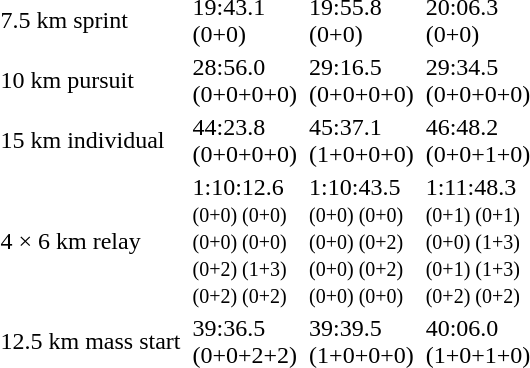<table>
<tr>
<td>7.5 km sprint<br></td>
<td></td>
<td>19:43.1<br>(0+0)</td>
<td></td>
<td>19:55.8<br>(0+0)</td>
<td></td>
<td>20:06.3<br>(0+0)</td>
</tr>
<tr>
<td>10 km pursuit<br></td>
<td></td>
<td>28:56.0<br>(0+0+0+0)</td>
<td></td>
<td>29:16.5<br>(0+0+0+0)</td>
<td></td>
<td>29:34.5<br>(0+0+0+0)</td>
</tr>
<tr>
<td>15 km individual<br></td>
<td></td>
<td>44:23.8<br>(0+0+0+0)</td>
<td></td>
<td>45:37.1<br>(1+0+0+0)</td>
<td></td>
<td>46:48.2<br>(0+0+1+0)</td>
</tr>
<tr>
<td>4 × 6 km relay<br></td>
<td></td>
<td>1:10:12.6<br><small>(0+0) (0+0)<br>(0+0) (0+0)<br>(0+2) (1+3)<br>(0+2) (0+2)</small></td>
<td></td>
<td>1:10:43.5<br><small>(0+0) (0+0)<br>(0+0) (0+2)<br>(0+0) (0+2)<br>(0+0) (0+0)</small></td>
<td></td>
<td>1:11:48.3<br><small>(0+1) (0+1)<br>(0+0) (1+3)<br>(0+1) (1+3)<br>(0+2) (0+2)</small></td>
</tr>
<tr>
<td>12.5 km mass start<br></td>
<td></td>
<td>39:36.5<br>(0+0+2+2)</td>
<td></td>
<td>39:39.5<br>(1+0+0+0)</td>
<td></td>
<td>40:06.0<br>(1+0+1+0)</td>
</tr>
</table>
